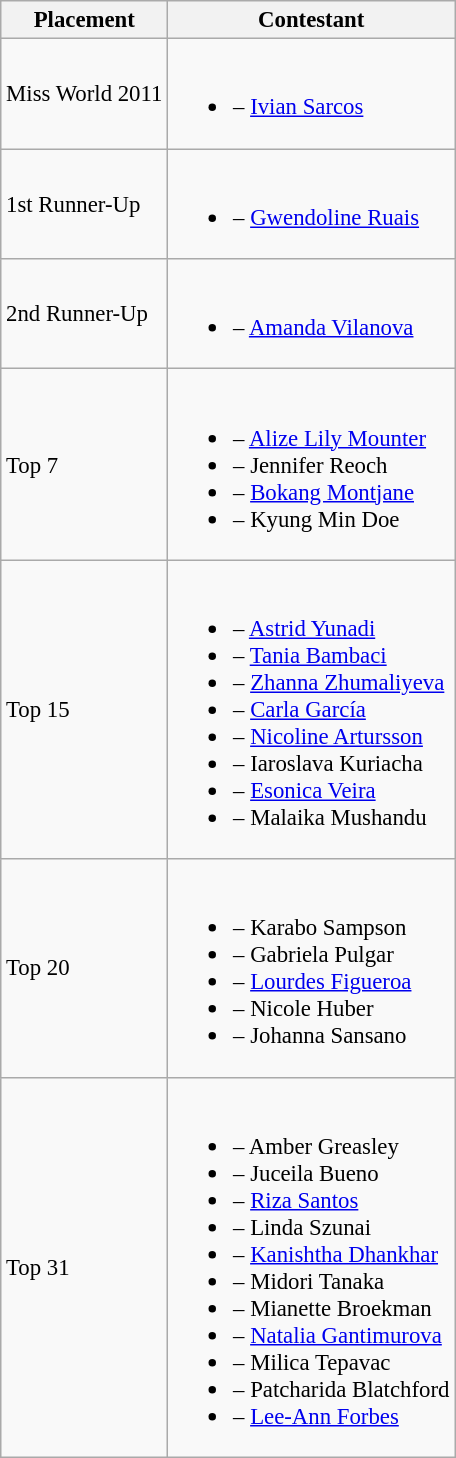<table class="wikitable sortable" style="font-size:95%;">
<tr>
<th>Placement</th>
<th>Contestant</th>
</tr>
<tr>
<td>Miss World 2011</td>
<td><br><ul><li> – <a href='#'>Ivian Sarcos</a></li></ul></td>
</tr>
<tr>
<td>1st Runner-Up</td>
<td><br><ul><li> – <a href='#'>Gwendoline Ruais</a></li></ul></td>
</tr>
<tr>
<td>2nd Runner-Up</td>
<td><br><ul><li> – <a href='#'>Amanda Vilanova</a></li></ul></td>
</tr>
<tr>
<td>Top 7</td>
<td><br><ul><li> – <a href='#'>Alize Lily Mounter</a></li><li> – Jennifer Reoch</li><li> – <a href='#'>Bokang Montjane</a></li><li> – Kyung Min Doe</li></ul></td>
</tr>
<tr>
<td>Top 15</td>
<td><br><ul><li> – <a href='#'>Astrid Yunadi</a></li><li> – <a href='#'>Tania Bambaci</a></li><li> –  <a href='#'>Zhanna Zhumaliyeva</a></li><li> – <a href='#'>Carla García</a></li><li> – <a href='#'>Nicoline Artursson</a></li><li> – Iaroslava Kuriacha</li><li> – <a href='#'>Esonica Veira</a></li><li> – Malaika Mushandu</li></ul></td>
</tr>
<tr>
<td>Top 20</td>
<td><br><ul><li> – Karabo Sampson</li><li> – Gabriela Pulgar</li><li> – <a href='#'>Lourdes Figueroa</a></li><li> – Nicole Huber</li><li> – Johanna Sansano</li></ul></td>
</tr>
<tr>
<td>Top 31</td>
<td><br><ul><li> – Amber Greasley</li><li> – Juceila Bueno</li><li> – <a href='#'>Riza Santos</a></li><li> – Linda Szunai</li><li> – <a href='#'>Kanishtha Dhankhar</a></li><li> – Midori Tanaka</li><li> – Mianette Broekman</li><li> – <a href='#'>Natalia Gantimurova</a></li><li> – Milica Tepavac</li><li> – Patcharida Blatchford</li><li> – <a href='#'>Lee-Ann Forbes</a></li></ul></td>
</tr>
</table>
